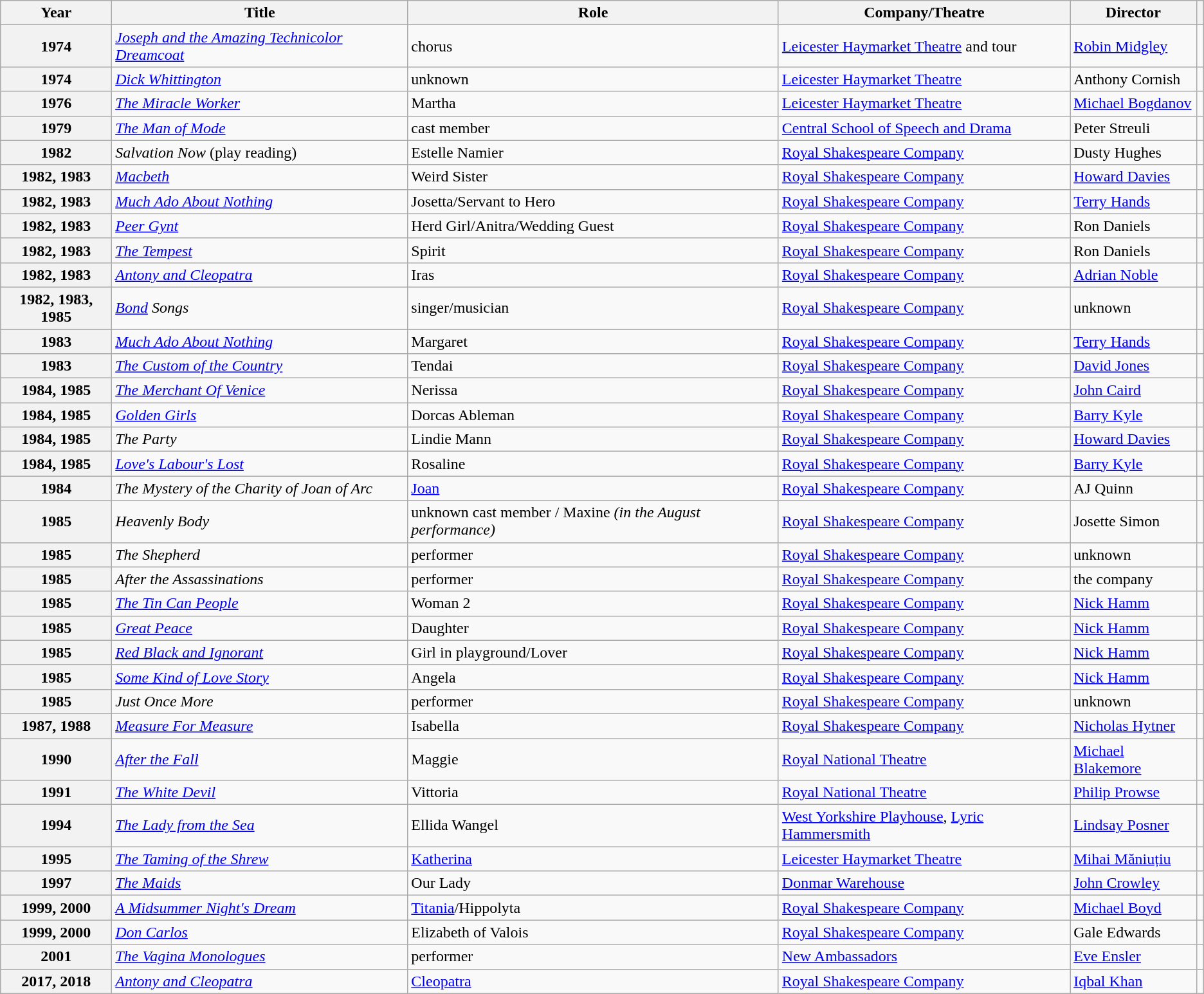<table class="wikitable sortable">
<tr>
<th scope=col>Year</th>
<th scope=col>Title</th>
<th scope=col>Role</th>
<th scope=col>Company/Theatre</th>
<th scope=col>Director</th>
<th scope=col class=unsortable></th>
</tr>
<tr>
<th scope=row>1974</th>
<td><em><a href='#'>Joseph and the Amazing Technicolor Dreamcoat</a></em></td>
<td>chorus</td>
<td><a href='#'>Leicester Haymarket Theatre</a> and tour</td>
<td data-sort-value="Midgley, Robin"><a href='#'>Robin Midgley</a></td>
<td></td>
</tr>
<tr>
<th scope=row>1974</th>
<td><em><a href='#'>Dick Whittington</a></em></td>
<td>unknown</td>
<td><a href='#'>Leicester Haymarket Theatre</a></td>
<td data-sort-value="Cornish, Anthony">Anthony Cornish</td>
<td></td>
</tr>
<tr>
<th scope=row>1976</th>
<td data-sort-value="Miracle Worker"><em><a href='#'>The Miracle Worker</a></em></td>
<td>Martha</td>
<td><a href='#'>Leicester Haymarket Theatre</a></td>
<td data-sort-value="Dogandov, Michael"><a href='#'>Michael Bogdanov</a></td>
<td></td>
</tr>
<tr>
<th scope=row>1979</th>
<td data-sort-value="Man of Mode"><em><a href='#'>The Man of Mode</a></em></td>
<td>cast member</td>
<td><a href='#'>Central School of Speech and Drama</a></td>
<td data-sort-value="Streuli, Peter">Peter Streuli</td>
<td></td>
</tr>
<tr>
<th scope=row>1982</th>
<td><em>Salvation Now</em> (play reading)</td>
<td data-sort-value="Namier, Estelle">Estelle Namier</td>
<td><a href='#'>Royal Shakespeare Company</a></td>
<td data-sort-value="Hughes, Dusty">Dusty Hughes</td>
<td></td>
</tr>
<tr>
<th scope=row>1982, 1983</th>
<td><em><a href='#'>Macbeth</a></em></td>
<td>Weird Sister</td>
<td><a href='#'>Royal Shakespeare Company</a></td>
<td data-sort-value="Davies, Howard"><a href='#'>Howard Davies</a></td>
<td></td>
</tr>
<tr>
<th scope=row>1982, 1983</th>
<td><em><a href='#'>Much Ado About Nothing</a></em></td>
<td>Josetta/Servant to Hero</td>
<td><a href='#'>Royal Shakespeare Company</a></td>
<td data-sort-value="Hands, Terry"><a href='#'>Terry Hands</a></td>
<td></td>
</tr>
<tr>
<th scope=row>1982, 1983</th>
<td><em><a href='#'>Peer Gynt</a></em></td>
<td>Herd Girl/Anitra/Wedding Guest</td>
<td><a href='#'>Royal Shakespeare Company</a></td>
<td data-sort-value="Daniels, Ron">Ron Daniels</td>
<td></td>
</tr>
<tr>
<th scope=row>1982, 1983</th>
<td data-sort-value="Tempest"><em><a href='#'>The Tempest</a></em></td>
<td>Spirit</td>
<td><a href='#'>Royal Shakespeare Company</a></td>
<td data-sort-value="Daniels, Ron">Ron Daniels</td>
<td></td>
</tr>
<tr>
<th scope=row>1982, 1983</th>
<td><em><a href='#'>Antony and Cleopatra</a></em></td>
<td>Iras</td>
<td><a href='#'>Royal Shakespeare Company</a></td>
<td><a href='#'>Adrian Noble</a></td>
<td></td>
</tr>
<tr>
<th scope=row>1982, 1983, 1985</th>
<td><em><a href='#'>Bond</a> Songs</em></td>
<td>singer/musician</td>
<td><a href='#'>Royal Shakespeare Company</a></td>
<td>unknown</td>
<td></td>
</tr>
<tr>
<th scope=row>1983</th>
<td><em><a href='#'>Much Ado About Nothing</a></em></td>
<td>Margaret</td>
<td><a href='#'>Royal Shakespeare Company</a></td>
<td data-sort-value="Hands, Terry"><a href='#'>Terry Hands</a></td>
<td></td>
</tr>
<tr>
<th scope=row>1983</th>
<td data-sort-value="Custom of the Country"><em><a href='#'>The Custom of the Country</a></em></td>
<td>Tendai</td>
<td><a href='#'>Royal Shakespeare Company</a></td>
<td data-sort-value="Jones, David"><a href='#'>David Jones</a></td>
<td></td>
</tr>
<tr>
<th scope=row>1984, 1985</th>
<td data-sort-value="Merchant of Venice"><em><a href='#'>The Merchant Of Venice</a></em></td>
<td>Nerissa</td>
<td><a href='#'>Royal Shakespeare Company</a></td>
<td data-sort-value="Caird, John"><a href='#'>John Caird</a></td>
<td></td>
</tr>
<tr>
<th scope=row>1984, 1985</th>
<td><em><a href='#'>Golden Girls</a></em></td>
<td data-sort-value="Ableman, Dorcas">Dorcas Ableman</td>
<td><a href='#'>Royal Shakespeare Company</a></td>
<td data-sort-value="Kyle, Barry"><a href='#'>Barry Kyle</a></td>
<td></td>
</tr>
<tr>
<th scope=row>1984, 1985</th>
<td data-sort-value="Party"><em>The Party</em></td>
<td>Lindie Mann</td>
<td><a href='#'>Royal Shakespeare Company</a></td>
<td data-sort-value="Davies, Howard"><a href='#'>Howard Davies</a></td>
<td></td>
</tr>
<tr>
<th scope=row>1984, 1985</th>
<td><em><a href='#'>Love's Labour's Lost</a></em></td>
<td>Rosaline</td>
<td><a href='#'>Royal Shakespeare Company</a></td>
<td data-sort-value="Kyle, Barry"><a href='#'>Barry Kyle</a></td>
<td></td>
</tr>
<tr>
<th scope=row>1984</th>
<td data-sort-value="Mystery of the Charity of Joan of Arc"><em>The Mystery of the Charity of Joan of Arc</em></td>
<td><a href='#'>Joan</a></td>
<td><a href='#'>Royal Shakespeare Company</a></td>
<td data-sort-value="Quinn, AJ">AJ Quinn</td>
<td></td>
</tr>
<tr>
<th scope=row>1985</th>
<td><em>Heavenly Body</em></td>
<td>unknown cast member / Maxine <em>(in the August performance)</em></td>
<td><a href='#'>Royal Shakespeare Company</a></td>
<td data-sort-value="Simon, Josette">Josette Simon</td>
<td></td>
</tr>
<tr>
<th scope=row>1985</th>
<td data-sort-value="Shepherd"><em>The Shepherd</em></td>
<td>performer</td>
<td><a href='#'>Royal Shakespeare Company</a></td>
<td>unknown</td>
<td></td>
</tr>
<tr>
<th scope=row>1985</th>
<td><em>After the Assassinations</em></td>
<td>performer</td>
<td><a href='#'>Royal Shakespeare Company</a></td>
<td>the company</td>
<td></td>
</tr>
<tr>
<th scope=row>1985</th>
<td data-sort-value="Tin Can People"><em><a href='#'>The Tin Can People</a></em></td>
<td>Woman 2</td>
<td><a href='#'>Royal Shakespeare Company</a></td>
<td data-sort-value="Hamm, Nick"><a href='#'>Nick Hamm</a></td>
<td></td>
</tr>
<tr>
<th scope=row>1985</th>
<td><em><a href='#'>Great Peace</a></em></td>
<td>Daughter</td>
<td><a href='#'>Royal Shakespeare Company</a></td>
<td data-sort-value="Hamm, Nick"><a href='#'>Nick Hamm</a></td>
<td></td>
</tr>
<tr>
<th scope=row>1985</th>
<td><em><a href='#'>Red Black and Ignorant</a></em></td>
<td>Girl in playground/Lover</td>
<td><a href='#'>Royal Shakespeare Company</a></td>
<td data-sort-value="Hamm, Nick"><a href='#'>Nick Hamm</a></td>
<td></td>
</tr>
<tr>
<th scope=row>1985</th>
<td><em><a href='#'>Some Kind of Love Story</a></em></td>
<td>Angela</td>
<td><a href='#'>Royal Shakespeare Company</a></td>
<td data-sort-value="Hamm, Nick"><a href='#'>Nick Hamm</a></td>
<td></td>
</tr>
<tr>
<th scope=row>1985</th>
<td><em>Just Once More</em></td>
<td>performer</td>
<td><a href='#'>Royal Shakespeare Company</a></td>
<td>unknown</td>
<td></td>
</tr>
<tr>
<th scope=row>1987, 1988</th>
<td><em><a href='#'>Measure For Measure</a></em></td>
<td>Isabella</td>
<td><a href='#'>Royal Shakespeare Company</a></td>
<td data-sort-value="Hynter, Nicholas"><a href='#'>Nicholas Hytner</a></td>
<td></td>
</tr>
<tr>
<th scope=row>1990</th>
<td><em><a href='#'>After the Fall</a></em></td>
<td>Maggie</td>
<td><a href='#'>Royal National Theatre</a></td>
<td data-sort-value="Blakemoe, Michael"><a href='#'>Michael Blakemore</a></td>
<td></td>
</tr>
<tr>
<th scope=row>1991</th>
<td data-sort-value="White Devil"><em><a href='#'>The White Devil</a></em></td>
<td>Vittoria</td>
<td><a href='#'>Royal National Theatre</a></td>
<td data-sort-value="Prowse, Philip"><a href='#'>Philip Prowse</a></td>
<td></td>
</tr>
<tr>
<th scope=row>1994</th>
<td data-sort-value="Lady from the Sea"><em><a href='#'>The Lady from the Sea</a></em></td>
<td data-sort-value="Wangel, Ellida">Ellida Wangel</td>
<td><a href='#'>West Yorkshire Playhouse</a>, <a href='#'>Lyric Hammersmith</a></td>
<td data-sort-value="Pisner, Lindsay"><a href='#'>Lindsay Posner</a></td>
<td></td>
</tr>
<tr>
<th scope=row>1995</th>
<td data-sort-value="Taming of the Shrew"><em><a href='#'>The Taming of the Shrew</a></em></td>
<td><a href='#'>Katherina</a></td>
<td><a href='#'>Leicester Haymarket Theatre</a></td>
<td data-sort-value="Măniuțiu, Mihai"><a href='#'>Mihai Măniuțiu</a></td>
<td></td>
</tr>
<tr>
<th scope=row>1997</th>
<td data-sort-value="Maids"><em><a href='#'>The Maids</a></em></td>
<td>Our Lady</td>
<td><a href='#'>Donmar Warehouse</a></td>
<td data-sort-value="Crowley, John"><a href='#'>John Crowley</a></td>
<td></td>
</tr>
<tr>
<th scope=row>1999, 2000</th>
<td data-sort-value="Midsummer Night's Dream"><em><a href='#'>A Midsummer Night's Dream</a></em></td>
<td><a href='#'>Titania</a>/Hippolyta</td>
<td><a href='#'>Royal Shakespeare Company</a></td>
<td data-sort-value="Boyd, Michael"><a href='#'>Michael Boyd</a></td>
<td></td>
</tr>
<tr>
<th scope=row>1999, 2000</th>
<td><em><a href='#'>Don Carlos</a></em></td>
<td>Elizabeth of Valois</td>
<td><a href='#'>Royal Shakespeare Company</a></td>
<td data-sort-value="Edwards, Gale">Gale Edwards</td>
<td></td>
</tr>
<tr>
<th scope=row>2001</th>
<td data-sort-value="Vagina Monologues"><em><a href='#'>The Vagina Monologues</a></em></td>
<td>performer</td>
<td><a href='#'>New Ambassadors</a></td>
<td data-sort-value="Ensler, Eve"><a href='#'>Eve Ensler</a></td>
<td></td>
</tr>
<tr>
<th scope=row>2017, 2018</th>
<td><em><a href='#'>Antony and Cleopatra</a></em></td>
<td><a href='#'>Cleopatra</a></td>
<td><a href='#'>Royal Shakespeare Company</a></td>
<td data-sort-value="Khan, Iqbal"><a href='#'>Iqbal Khan</a></td>
<td></td>
</tr>
</table>
